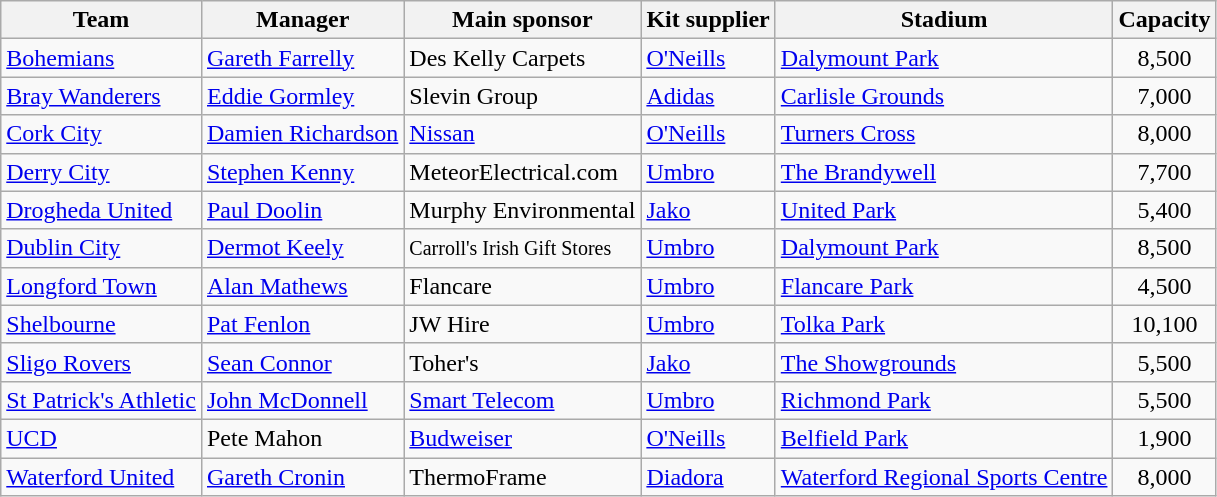<table class="wikitable sortable">
<tr>
<th>Team</th>
<th>Manager</th>
<th>Main sponsor</th>
<th>Kit supplier</th>
<th>Stadium</th>
<th>Capacity</th>
</tr>
<tr>
<td><a href='#'>Bohemians</a></td>
<td> <a href='#'>Gareth Farrelly</a></td>
<td>Des Kelly Carpets</td>
<td><a href='#'>O'Neills</a></td>
<td><a href='#'>Dalymount Park</a></td>
<td style="text-align:center;">8,500</td>
</tr>
<tr>
<td><a href='#'>Bray Wanderers</a></td>
<td> <a href='#'>Eddie Gormley</a></td>
<td>Slevin Group</td>
<td><a href='#'>Adidas</a></td>
<td><a href='#'>Carlisle Grounds</a></td>
<td style="text-align:center;">7,000</td>
</tr>
<tr>
<td><a href='#'>Cork City</a></td>
<td> <a href='#'>Damien Richardson</a></td>
<td><a href='#'>Nissan</a></td>
<td><a href='#'>O'Neills</a></td>
<td><a href='#'>Turners Cross</a></td>
<td style="text-align:center;">8,000</td>
</tr>
<tr>
<td><a href='#'>Derry City</a></td>
<td> <a href='#'>Stephen Kenny</a></td>
<td>MeteorElectrical.com</td>
<td><a href='#'>Umbro</a></td>
<td><a href='#'>The Brandywell</a></td>
<td style="text-align:center;">7,700</td>
</tr>
<tr>
<td><a href='#'>Drogheda United</a></td>
<td> <a href='#'>Paul Doolin</a></td>
<td>Murphy Environmental</td>
<td><a href='#'>Jako</a></td>
<td><a href='#'>United Park</a></td>
<td style="text-align:center;">5,400</td>
</tr>
<tr>
<td><a href='#'>Dublin City</a></td>
<td> <a href='#'>Dermot Keely</a></td>
<td><small> Carroll's Irish Gift Stores</small></td>
<td><a href='#'>Umbro</a></td>
<td><a href='#'>Dalymount Park</a></td>
<td style="text-align:center;">8,500</td>
</tr>
<tr>
<td><a href='#'>Longford Town</a></td>
<td> <a href='#'>Alan Mathews</a></td>
<td>Flancare</td>
<td><a href='#'>Umbro</a></td>
<td><a href='#'>Flancare Park</a></td>
<td style="text-align:center;">4,500</td>
</tr>
<tr>
<td><a href='#'>Shelbourne</a></td>
<td> <a href='#'>Pat Fenlon</a></td>
<td>JW Hire</td>
<td><a href='#'>Umbro</a></td>
<td><a href='#'>Tolka Park</a></td>
<td style="text-align:center;">10,100</td>
</tr>
<tr>
<td><a href='#'>Sligo Rovers</a></td>
<td> <a href='#'>Sean Connor</a></td>
<td>Toher's</td>
<td><a href='#'>Jako</a></td>
<td><a href='#'>The Showgrounds</a></td>
<td style="text-align:center;">5,500</td>
</tr>
<tr>
<td><a href='#'>St Patrick's Athletic</a></td>
<td> <a href='#'>John McDonnell</a></td>
<td><a href='#'>Smart Telecom</a></td>
<td><a href='#'>Umbro</a></td>
<td><a href='#'>Richmond Park</a></td>
<td style="text-align:center;">5,500</td>
</tr>
<tr>
<td><a href='#'>UCD</a></td>
<td> Pete Mahon</td>
<td><a href='#'>Budweiser</a></td>
<td><a href='#'>O'Neills</a></td>
<td><a href='#'>Belfield Park</a></td>
<td style="text-align:center;">1,900</td>
</tr>
<tr>
<td><a href='#'>Waterford United</a></td>
<td> <a href='#'>Gareth Cronin</a></td>
<td>ThermoFrame</td>
<td><a href='#'>Diadora</a></td>
<td><a href='#'>Waterford Regional Sports Centre</a></td>
<td style="text-align:center;">8,000</td>
</tr>
</table>
